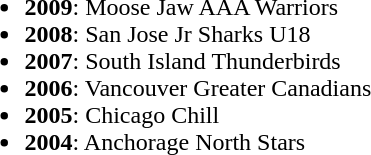<table CELLSPACING="10">
<tr ---->
<td VALIGN="TOP"><br><ul><li><strong>2009</strong>: Moose Jaw AAA Warriors</li><li><strong>2008</strong>: San Jose Jr Sharks U18</li><li><strong>2007</strong>: South Island Thunderbirds</li><li><strong>2006</strong>: Vancouver Greater Canadians</li><li><strong>2005</strong>: Chicago Chill</li><li><strong>2004</strong>: Anchorage North Stars</li></ul></td>
</tr>
</table>
